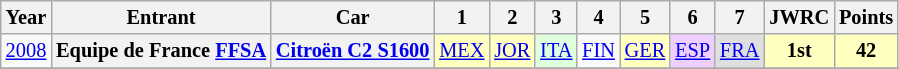<table class="wikitable" style="text-align:center; font-size:85%">
<tr>
<th>Year</th>
<th>Entrant</th>
<th>Car</th>
<th>1</th>
<th>2</th>
<th>3</th>
<th>4</th>
<th>5</th>
<th>6</th>
<th>7</th>
<th>JWRC</th>
<th>Points</th>
</tr>
<tr>
<td><a href='#'>2008</a></td>
<th nowrap>Equipe de France <a href='#'>FFSA</a></th>
<th nowrap><a href='#'>Citroën C2 S1600</a></th>
<td style="background:#FFFFBF;"><a href='#'>MEX</a><br></td>
<td style="background:#FFFFBF;"><a href='#'>JOR</a><br></td>
<td style="background:#DFFFDF;"><a href='#'>ITA</a><br></td>
<td><a href='#'>FIN</a></td>
<td style="background:#FFFFBF;"><a href='#'>GER</a><br></td>
<td style="background:#EFCFFF;"><a href='#'>ESP</a><br></td>
<td style="background:#DFDFDF;"><a href='#'>FRA</a><br></td>
<td style="background:#FFFFBF;"><strong>1st</strong></td>
<td style="background:#FFFFBF;"><strong>42</strong></td>
</tr>
<tr>
</tr>
</table>
